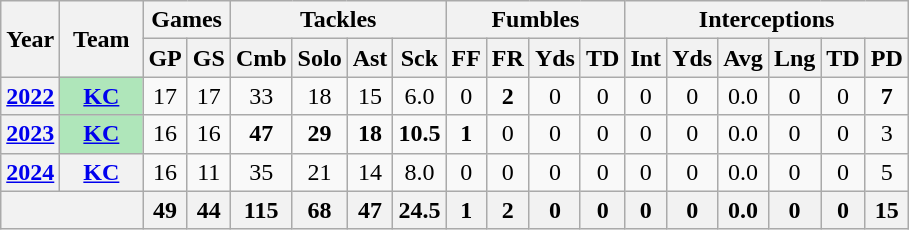<table class="wikitable" style="text-align:center;">
<tr>
<th rowspan="2">Year</th>
<th rowspan="2">Team</th>
<th colspan="2">Games</th>
<th colspan="4">Tackles</th>
<th colspan="4">Fumbles</th>
<th colspan="6">Interceptions</th>
</tr>
<tr>
<th>GP</th>
<th>GS</th>
<th>Cmb</th>
<th>Solo</th>
<th>Ast</th>
<th>Sck</th>
<th>FF</th>
<th>FR</th>
<th>Yds</th>
<th>TD</th>
<th>Int</th>
<th>Yds</th>
<th>Avg</th>
<th>Lng</th>
<th>TD</th>
<th>PD</th>
</tr>
<tr>
<th><a href='#'>2022</a></th>
<th style="background:#afe6ba; width:3em;"><a href='#'>KC</a></th>
<td>17</td>
<td>17</td>
<td>33</td>
<td>18</td>
<td>15</td>
<td>6.0</td>
<td>0</td>
<td><strong>2</strong></td>
<td>0</td>
<td>0</td>
<td>0</td>
<td>0</td>
<td>0.0</td>
<td>0</td>
<td>0</td>
<td><strong>7</strong></td>
</tr>
<tr>
<th><a href='#'>2023</a></th>
<th style="background:#afe6ba; width:3em;"><a href='#'>KC</a></th>
<td>16</td>
<td>16</td>
<td><strong>47</strong></td>
<td><strong>29</strong></td>
<td><strong>18</strong></td>
<td><strong>10.5</strong></td>
<td><strong>1</strong></td>
<td>0</td>
<td>0</td>
<td>0</td>
<td>0</td>
<td>0</td>
<td>0.0</td>
<td>0</td>
<td>0</td>
<td>3</td>
</tr>
<tr>
<th><a href='#'>2024</a></th>
<th><a href='#'>KC</a></th>
<td>16</td>
<td>11</td>
<td>35</td>
<td>21</td>
<td>14</td>
<td>8.0</td>
<td>0</td>
<td>0</td>
<td>0</td>
<td>0</td>
<td>0</td>
<td>0</td>
<td>0.0</td>
<td>0</td>
<td>0</td>
<td>5</td>
</tr>
<tr>
<th colspan="2"></th>
<th>49</th>
<th>44</th>
<th>115</th>
<th>68</th>
<th>47</th>
<th>24.5</th>
<th>1</th>
<th>2</th>
<th>0</th>
<th>0</th>
<th>0</th>
<th>0</th>
<th>0.0</th>
<th>0</th>
<th>0</th>
<th>15</th>
</tr>
</table>
